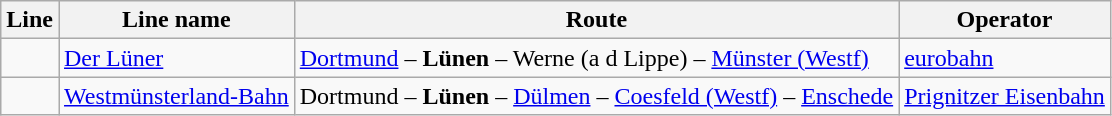<table class="wikitable">
<tr>
<th>Line</th>
<th>Line name</th>
<th>Route</th>
<th>Operator</th>
</tr>
<tr>
<td></td>
<td><a href='#'>Der Lüner</a></td>
<td><a href='#'>Dortmund</a> – <strong>Lünen</strong> – Werne (a d Lippe) – <a href='#'>Münster (Westf)</a></td>
<td><a href='#'>eurobahn</a></td>
</tr>
<tr>
<td></td>
<td><a href='#'>Westmünsterland-Bahn</a></td>
<td>Dortmund – <strong>Lünen</strong> – <a href='#'>Dülmen</a> – <a href='#'>Coesfeld (Westf)</a> – <a href='#'>Enschede</a></td>
<td><a href='#'>Prignitzer Eisenbahn</a></td>
</tr>
</table>
